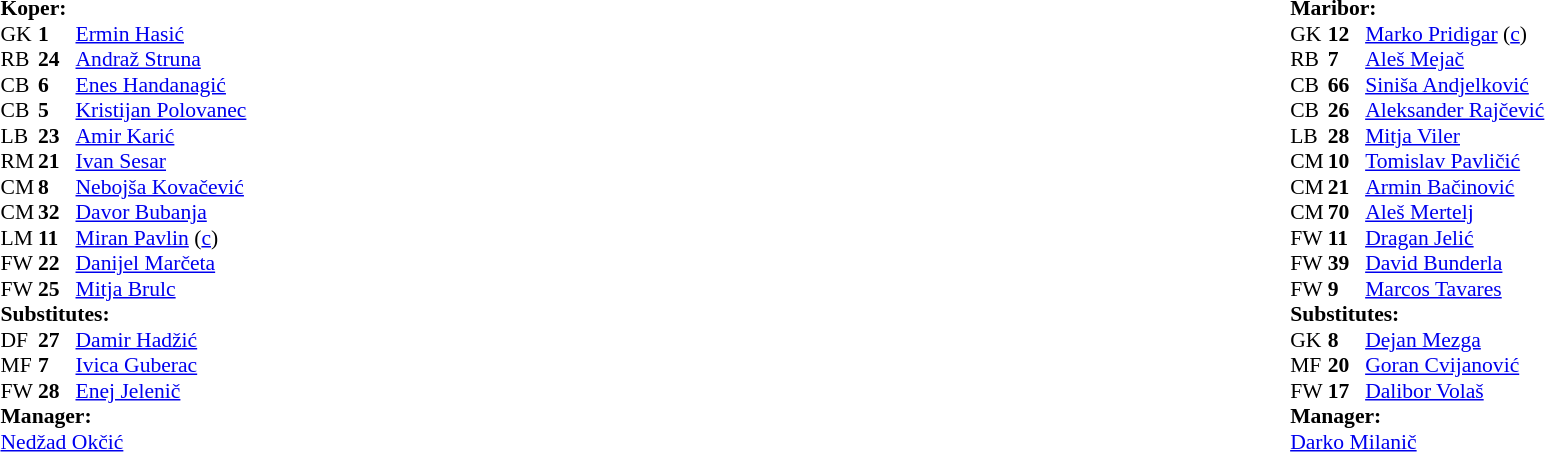<table width="100%">
<tr>
<td valign="top" width="50%"><br><table style="font-size: 90%" cellspacing="0" cellpadding="0">
<tr>
<td colspan="4"><strong>Koper:</strong></td>
</tr>
<tr>
<th width=25></th>
<th width=25></th>
</tr>
<tr>
<td>GK</td>
<td><strong>1</strong></td>
<td> <a href='#'>Ermin Hasić</a></td>
</tr>
<tr>
<td>RB</td>
<td><strong>24</strong></td>
<td> <a href='#'>Andraž Struna</a></td>
</tr>
<tr>
<td>CB</td>
<td><strong>6</strong></td>
<td> <a href='#'>Enes Handanagić</a></td>
<td></td>
</tr>
<tr>
<td>CB</td>
<td><strong>5</strong></td>
<td> <a href='#'>Kristijan Polovanec</a></td>
</tr>
<tr>
<td>LB</td>
<td><strong>23</strong></td>
<td> <a href='#'>Amir Karić</a></td>
<td></td>
<td></td>
</tr>
<tr>
<td>RM</td>
<td><strong>21</strong></td>
<td> <a href='#'>Ivan Sesar</a></td>
<td></td>
</tr>
<tr>
<td>CM</td>
<td><strong>8</strong></td>
<td> <a href='#'>Nebojša Kovačević</a></td>
<td></td>
</tr>
<tr>
<td>CM</td>
<td><strong>32</strong></td>
<td> <a href='#'>Davor Bubanja</a></td>
</tr>
<tr>
<td>LM</td>
<td><strong>11</strong></td>
<td> <a href='#'>Miran Pavlin</a> (<a href='#'>c</a>)</td>
</tr>
<tr>
<td>FW</td>
<td><strong>22</strong></td>
<td> <a href='#'>Danijel Marčeta</a></td>
<td></td>
</tr>
<tr>
<td>FW</td>
<td><strong>25</strong></td>
<td> <a href='#'>Mitja Brulc</a></td>
</tr>
<tr>
<td colspan=3><strong>Substitutes:</strong></td>
</tr>
<tr>
<td>DF</td>
<td><strong>27</strong></td>
<td> <a href='#'>Damir Hadžić</a></td>
<td></td>
</tr>
<tr>
<td>MF</td>
<td><strong>7</strong></td>
<td> <a href='#'>Ivica Guberac</a></td>
<td></td>
</tr>
<tr>
<td>FW</td>
<td><strong>28</strong></td>
<td> <a href='#'>Enej Jelenič</a></td>
<td></td>
</tr>
<tr>
<td colspan=3><strong>Manager:</strong></td>
</tr>
<tr>
<td colspan=4> <a href='#'>Nedžad Okčić</a></td>
</tr>
</table>
</td>
<td valign="top" width="50%"><br><table style="font-size: 90%" cellspacing="0" cellpadding="0" align=center>
<tr>
<td colspan="4"><strong>Maribor:</strong></td>
</tr>
<tr>
<th width=25></th>
<th width=25></th>
</tr>
<tr>
<td>GK</td>
<td><strong>12</strong></td>
<td> <a href='#'>Marko Pridigar</a> (<a href='#'>c</a>)</td>
</tr>
<tr>
<td>RB</td>
<td><strong>7</strong></td>
<td> <a href='#'>Aleš Mejač</a></td>
</tr>
<tr>
<td>CB</td>
<td><strong>66</strong></td>
<td> <a href='#'>Siniša Andjelković</a></td>
</tr>
<tr>
<td>CB</td>
<td><strong>26</strong></td>
<td> <a href='#'>Aleksander Rajčević</a></td>
</tr>
<tr>
<td>LB</td>
<td><strong>28</strong></td>
<td> <a href='#'>Mitja Viler</a></td>
</tr>
<tr>
<td>CM</td>
<td><strong>10</strong></td>
<td> <a href='#'>Tomislav Pavličić</a></td>
<td></td>
</tr>
<tr>
<td>CM</td>
<td><strong>21</strong></td>
<td> <a href='#'>Armin Bačinović</a></td>
<td></td>
</tr>
<tr>
<td>CM</td>
<td><strong>70</strong></td>
<td> <a href='#'>Aleš Mertelj</a></td>
</tr>
<tr>
<td>FW</td>
<td><strong>11</strong></td>
<td> <a href='#'>Dragan Jelić</a></td>
<td></td>
</tr>
<tr>
<td>FW</td>
<td><strong>39</strong></td>
<td> <a href='#'>David Bunderla</a></td>
<td></td>
</tr>
<tr>
<td>FW</td>
<td><strong>9</strong></td>
<td> <a href='#'>Marcos Tavares</a></td>
</tr>
<tr>
<td colspan=3><strong>Substitutes:</strong></td>
</tr>
<tr>
<td>GK</td>
<td><strong>8</strong></td>
<td> <a href='#'>Dejan Mezga</a></td>
<td></td>
<td></td>
</tr>
<tr>
<td>MF</td>
<td><strong>20</strong></td>
<td> <a href='#'>Goran Cvijanović</a></td>
<td></td>
</tr>
<tr>
<td>FW</td>
<td><strong>17</strong></td>
<td> <a href='#'>Dalibor Volaš</a></td>
<td></td>
</tr>
<tr>
<td colspan=3><strong>Manager:</strong></td>
</tr>
<tr>
<td colspan=4> <a href='#'>Darko Milanič</a></td>
</tr>
</table>
</td>
</tr>
</table>
